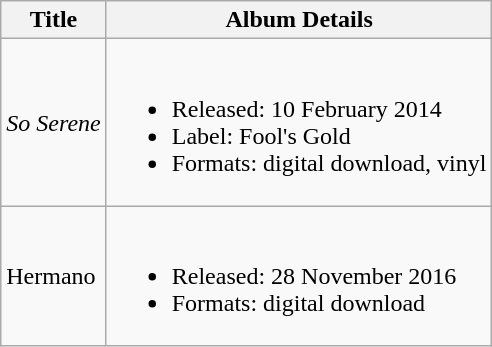<table class="wikitable">
<tr>
<th>Title</th>
<th>Album Details</th>
</tr>
<tr>
<td><em>So Serene</em></td>
<td><br><ul><li>Released: 10 February 2014</li><li>Label: Fool's Gold</li><li>Formats: digital download, vinyl</li></ul></td>
</tr>
<tr>
<td>Hermano</td>
<td><br><ul><li>Released: 28 November 2016</li><li>Formats: digital download</li></ul></td>
</tr>
</table>
